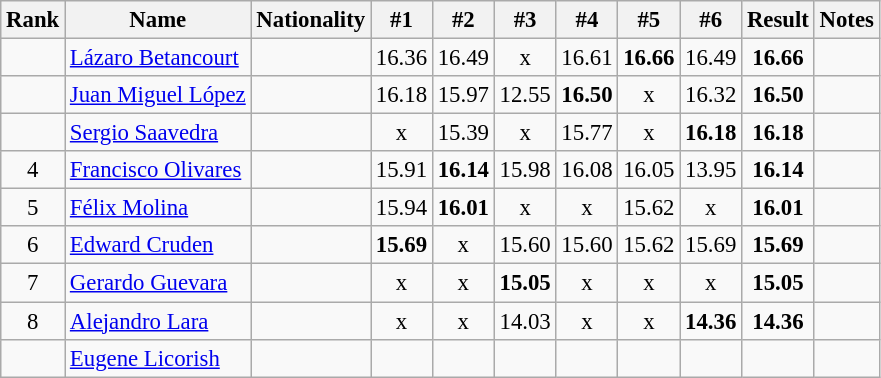<table class="wikitable sortable" style="text-align:center;font-size:95%">
<tr>
<th>Rank</th>
<th>Name</th>
<th>Nationality</th>
<th>#1</th>
<th>#2</th>
<th>#3</th>
<th>#4</th>
<th>#5</th>
<th>#6</th>
<th>Result</th>
<th>Notes</th>
</tr>
<tr>
<td></td>
<td align=left><a href='#'>Lázaro Betancourt</a></td>
<td align=left></td>
<td>16.36</td>
<td>16.49</td>
<td>x</td>
<td>16.61</td>
<td><strong>16.66</strong></td>
<td>16.49</td>
<td><strong>16.66</strong></td>
<td></td>
</tr>
<tr>
<td></td>
<td align=left><a href='#'>Juan Miguel López</a></td>
<td align=left></td>
<td>16.18</td>
<td>15.97</td>
<td>12.55</td>
<td><strong>16.50</strong></td>
<td>x</td>
<td>16.32</td>
<td><strong>16.50</strong></td>
<td></td>
</tr>
<tr>
<td></td>
<td align=left><a href='#'>Sergio Saavedra</a></td>
<td align=left></td>
<td>x</td>
<td>15.39</td>
<td>x</td>
<td>15.77</td>
<td>x</td>
<td><strong>16.18</strong></td>
<td><strong>16.18</strong></td>
<td></td>
</tr>
<tr>
<td>4</td>
<td align=left><a href='#'>Francisco Olivares</a></td>
<td align=left></td>
<td>15.91</td>
<td><strong>16.14</strong></td>
<td>15.98</td>
<td>16.08</td>
<td>16.05</td>
<td>13.95</td>
<td><strong>16.14</strong></td>
<td></td>
</tr>
<tr>
<td>5</td>
<td align=left><a href='#'>Félix Molina</a></td>
<td align=left></td>
<td>15.94</td>
<td><strong>16.01</strong></td>
<td>x</td>
<td>x</td>
<td>15.62</td>
<td>x</td>
<td><strong>16.01</strong></td>
<td></td>
</tr>
<tr>
<td>6</td>
<td align=left><a href='#'>Edward Cruden</a></td>
<td align=left></td>
<td><strong>15.69</strong></td>
<td>x</td>
<td>15.60</td>
<td>15.60</td>
<td>15.62</td>
<td>15.69</td>
<td><strong>15.69</strong></td>
<td></td>
</tr>
<tr>
<td>7</td>
<td align=left><a href='#'>Gerardo Guevara</a></td>
<td align=left></td>
<td>x</td>
<td>x</td>
<td><strong>15.05</strong></td>
<td>x</td>
<td>x</td>
<td>x</td>
<td><strong>15.05</strong></td>
<td></td>
</tr>
<tr>
<td>8</td>
<td align=left><a href='#'>Alejandro Lara</a></td>
<td align=left></td>
<td>x</td>
<td>x</td>
<td>14.03</td>
<td>x</td>
<td>x</td>
<td><strong>14.36</strong></td>
<td><strong>14.36</strong></td>
<td></td>
</tr>
<tr>
<td></td>
<td align=left><a href='#'>Eugene Licorish</a></td>
<td align=left></td>
<td></td>
<td></td>
<td></td>
<td></td>
<td></td>
<td></td>
<td><strong></strong></td>
<td></td>
</tr>
</table>
